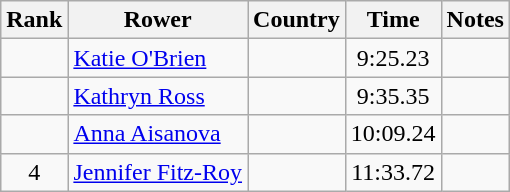<table class="wikitable" style="text-align:center">
<tr>
<th>Rank</th>
<th>Rower</th>
<th>Country</th>
<th>Time</th>
<th>Notes</th>
</tr>
<tr>
<td></td>
<td align="left"><a href='#'>Katie O'Brien</a></td>
<td align="left"></td>
<td>9:25.23</td>
<td></td>
</tr>
<tr>
<td></td>
<td align="left"><a href='#'>Kathryn Ross</a></td>
<td align="left"></td>
<td>9:35.35</td>
<td></td>
</tr>
<tr>
<td></td>
<td align="left"><a href='#'>Anna Aisanova</a></td>
<td align="left"></td>
<td>10:09.24</td>
<td></td>
</tr>
<tr>
<td>4</td>
<td align="left"><a href='#'>Jennifer Fitz-Roy</a></td>
<td align="left"></td>
<td>11:33.72</td>
<td></td>
</tr>
</table>
